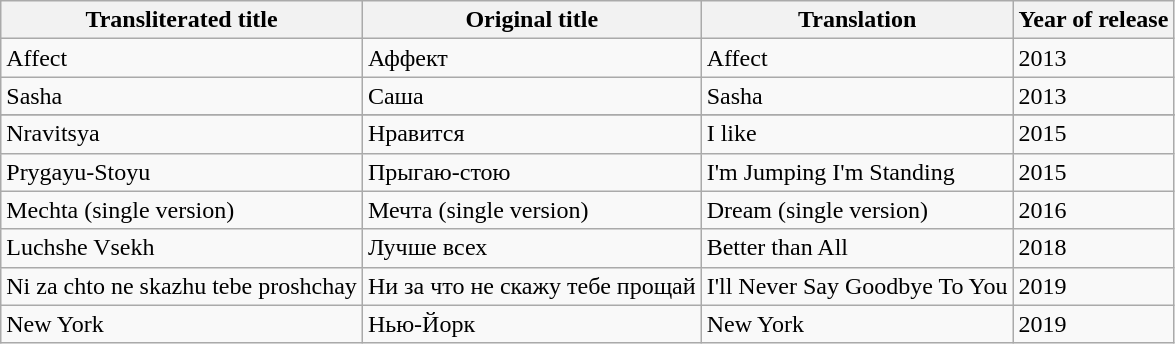<table class="wikitable">
<tr>
<th>Transliterated title</th>
<th>Original title</th>
<th>Translation</th>
<th>Year of release</th>
</tr>
<tr>
<td>Affect</td>
<td>Аффект</td>
<td>Affect</td>
<td>2013</td>
</tr>
<tr>
<td>Sasha</td>
<td>Саша</td>
<td>Sasha</td>
<td>2013</td>
</tr>
<tr>
</tr>
<tr>
<td>Nravitsya</td>
<td>Нравится</td>
<td>I like</td>
<td>2015</td>
</tr>
<tr>
<td>Prygayu-Stoyu</td>
<td>Прыгаю-стою</td>
<td>I'm Jumping I'm Standing</td>
<td>2015</td>
</tr>
<tr>
<td>Mechta (single version)</td>
<td>Мечта (single version)</td>
<td>Dream (single version)</td>
<td>2016</td>
</tr>
<tr>
<td>Luchshe Vsekh</td>
<td>Лучше всех</td>
<td>Better than All</td>
<td>2018</td>
</tr>
<tr>
<td>Ni za chto ne skazhu tebe proshchay</td>
<td>Ни за что не скажу тебе прощай</td>
<td>I'll Never Say Goodbye To You</td>
<td>2019</td>
</tr>
<tr>
<td>New York</td>
<td>Нью-Йорк</td>
<td>New York</td>
<td>2019</td>
</tr>
</table>
